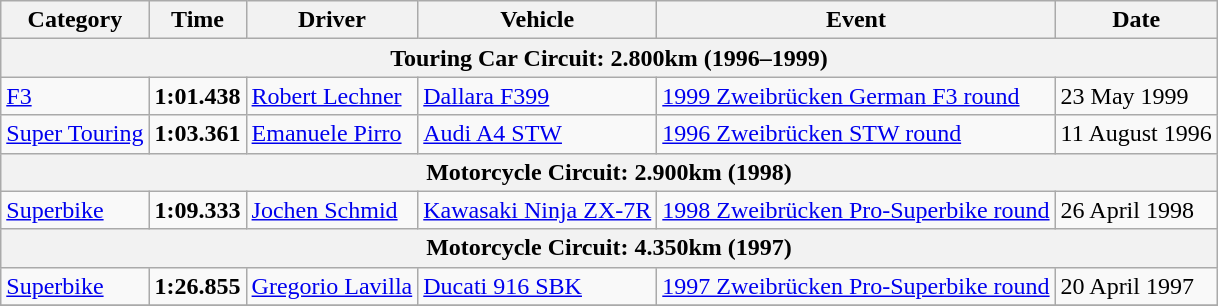<table class="wikitable">
<tr>
<th>Category</th>
<th>Time</th>
<th>Driver</th>
<th>Vehicle</th>
<th>Event</th>
<th>Date</th>
</tr>
<tr>
<th colspan="6">Touring Car Circuit: 2.800km (1996–1999)</th>
</tr>
<tr>
<td><a href='#'>F3</a></td>
<td><strong>1:01.438</strong></td>
<td><a href='#'>Robert Lechner</a></td>
<td><a href='#'>Dallara F399</a></td>
<td><a href='#'>1999 Zweibrücken German F3 round</a></td>
<td>23 May 1999</td>
</tr>
<tr>
<td><a href='#'>Super Touring</a></td>
<td><strong>1:03.361</strong></td>
<td><a href='#'>Emanuele Pirro</a></td>
<td><a href='#'>Audi A4 STW</a></td>
<td><a href='#'>1996 Zweibrücken STW round</a></td>
<td>11 August 1996</td>
</tr>
<tr>
<th colspan="6">Motorcycle Circuit: 2.900km (1998)</th>
</tr>
<tr>
<td><a href='#'>Superbike</a></td>
<td><strong>1:09.333</strong></td>
<td><a href='#'>Jochen Schmid</a></td>
<td><a href='#'>Kawasaki Ninja ZX-7R</a></td>
<td><a href='#'>1998 Zweibrücken Pro-Superbike round</a></td>
<td>26 April 1998</td>
</tr>
<tr>
<th colspan="6">Motorcycle Circuit: 4.350km (1997)</th>
</tr>
<tr>
<td><a href='#'>Superbike</a></td>
<td><strong>1:26.855</strong></td>
<td><a href='#'>Gregorio Lavilla</a></td>
<td><a href='#'>Ducati 916 SBK</a></td>
<td><a href='#'>1997 Zweibrücken Pro-Superbike round</a></td>
<td>20 April 1997</td>
</tr>
<tr>
</tr>
</table>
